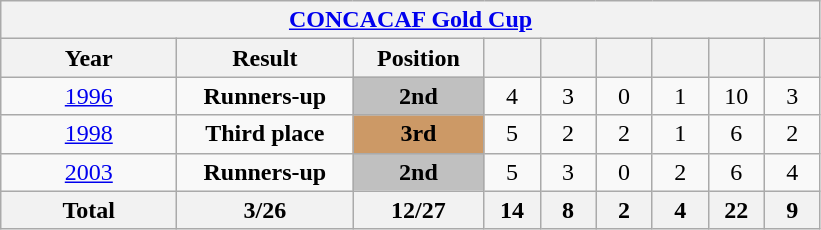<table class="wikitable" style="text-align: center;">
<tr>
<th colspan=9><a href='#'>CONCACAF Gold Cup</a></th>
</tr>
<tr>
<th style="width:110px;">Year</th>
<th style="width:110px;">Result</th>
<th style="width:80px;">Position</th>
<th style="width:30px;"></th>
<th style="width:30px;"></th>
<th style="width:30px;"></th>
<th style="width:30px;"></th>
<th style="width:30px;"></th>
<th style="width:30px;"></th>
</tr>
<tr>
<td> <a href='#'>1996</a></td>
<td><strong>Runners-up</strong></td>
<td style="background:silver;"><strong>2nd</strong></td>
<td>4</td>
<td>3</td>
<td>0</td>
<td>1</td>
<td>10</td>
<td>3</td>
</tr>
<tr>
<td> <a href='#'>1998</a></td>
<td><strong>Third place</strong></td>
<td style="background:#c96;"><strong>3rd</strong></td>
<td>5</td>
<td>2</td>
<td>2</td>
<td>1</td>
<td>6</td>
<td>2</td>
</tr>
<tr>
<td>  <a href='#'>2003</a></td>
<td><strong>Runners-up</strong></td>
<td style="background:silver;"><strong>2nd</strong></td>
<td>5</td>
<td>3</td>
<td>0</td>
<td>2</td>
<td>6</td>
<td>4</td>
</tr>
<tr>
<th><strong>Total</strong></th>
<th><strong>3/26</strong></th>
<th><strong>12/27</strong></th>
<th><strong>14</strong></th>
<th><strong>8</strong></th>
<th><strong>2</strong></th>
<th><strong>4</strong></th>
<th><strong>22</strong></th>
<th><strong>9</strong></th>
</tr>
</table>
